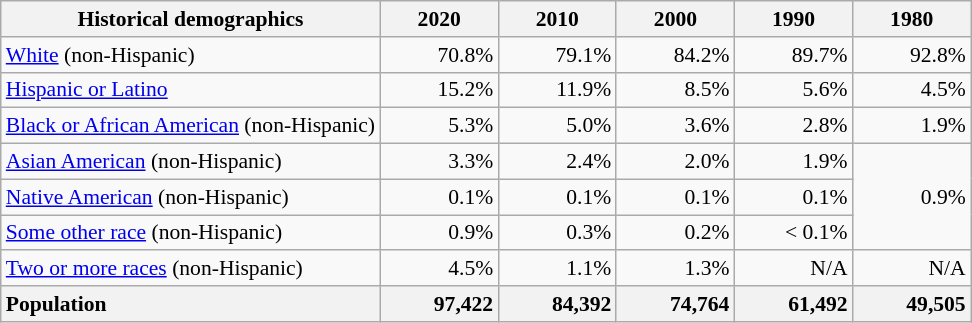<table class="wikitable" style="font-size: 90%; text-align: right;">
<tr>
<th>Historical demographics</th>
<th style="width: 5em;">2020</th>
<th style="width: 5em;">2010</th>
<th style="width: 5em;">2000</th>
<th style="width: 5em;">1990</th>
<th style="width: 5em;">1980</th>
</tr>
<tr>
<td style="text-align:left"><a href='#'>White</a> (non-Hispanic)</td>
<td>70.8%</td>
<td>79.1%</td>
<td>84.2%</td>
<td>89.7%</td>
<td>92.8%</td>
</tr>
<tr>
<td style="text-align:left"><a href='#'>Hispanic or Latino</a></td>
<td>15.2%</td>
<td>11.9%</td>
<td>8.5%</td>
<td>5.6%</td>
<td>4.5%</td>
</tr>
<tr>
<td style="text-align:left"><a href='#'>Black or African American</a> (non-Hispanic)</td>
<td>5.3%</td>
<td>5.0%</td>
<td>3.6%</td>
<td>2.8%</td>
<td>1.9%</td>
</tr>
<tr>
<td style="text-align:left"><a href='#'>Asian American</a> (non-Hispanic)</td>
<td>3.3%</td>
<td>2.4%</td>
<td>2.0%</td>
<td>1.9%</td>
<td rowspan="3">0.9%</td>
</tr>
<tr>
<td style="text-align:left"><a href='#'>Native American</a> (non-Hispanic)</td>
<td>0.1%</td>
<td>0.1%</td>
<td>0.1%</td>
<td>0.1%</td>
</tr>
<tr>
<td style="text-align:left"><a href='#'>Some other race</a> (non-Hispanic)</td>
<td>0.9%</td>
<td>0.3%</td>
<td>0.2%</td>
<td>< 0.1%</td>
</tr>
<tr>
<td style="text-align:left"><a href='#'>Two or more races</a> (non-Hispanic)</td>
<td>4.5%</td>
<td>1.1%</td>
<td>1.3%</td>
<td>N/A</td>
<td>N/A</td>
</tr>
<tr>
<th style="text-align:left">Population</th>
<th style="text-align:right">97,422</th>
<th style="text-align:right">84,392</th>
<th style="text-align:right">74,764</th>
<th style="text-align:right">61,492</th>
<th style="text-align:right">49,505</th>
</tr>
</table>
